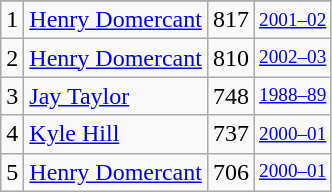<table class="wikitable">
<tr>
</tr>
<tr>
<td>1</td>
<td><a href='#'>Henry Domercant</a></td>
<td>817</td>
<td style="font-size:80%;"><a href='#'>2001–02</a></td>
</tr>
<tr>
<td>2</td>
<td><a href='#'>Henry Domercant</a></td>
<td>810</td>
<td style="font-size:80%;"><a href='#'>2002–03</a></td>
</tr>
<tr>
<td>3</td>
<td><a href='#'>Jay Taylor</a></td>
<td>748</td>
<td style="font-size:80%;"><a href='#'>1988–89</a></td>
</tr>
<tr>
<td>4</td>
<td><a href='#'>Kyle Hill</a></td>
<td>737</td>
<td style="font-size:80%;"><a href='#'>2000–01</a></td>
</tr>
<tr>
<td>5</td>
<td><a href='#'>Henry Domercant</a></td>
<td>706</td>
<td style="font-size:80%;"><a href='#'>2000–01</a></td>
</tr>
</table>
